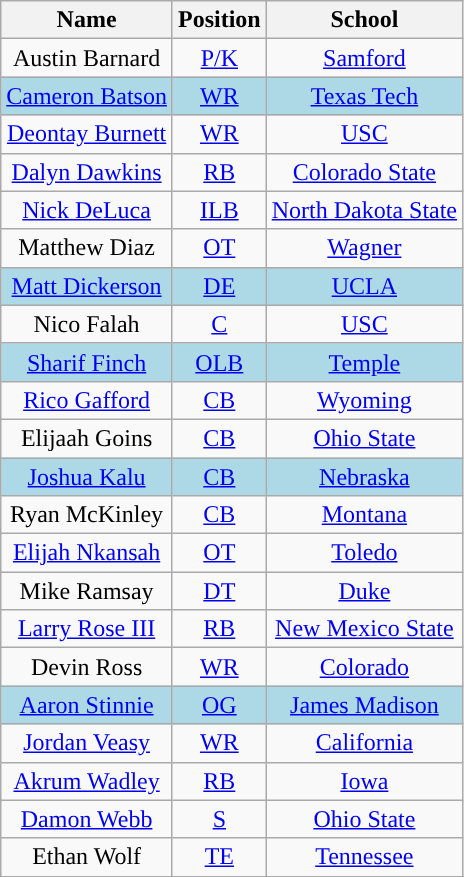<table class="wikitable">
<tr>
<th>Name</th>
<th>Position</th>
<th>School</th>
</tr>
<tr align="center">
<td>Austin Barnard</td>
<td><a href='#'>P/K</a></td>
<td><a href='#'>Samford</a></td>
</tr>
<tr align="center" | style="background:#ADD8E6">
<td><a href='#'>Cameron Batson</a></td>
<td><a href='#'>WR</a></td>
<td><a href='#'>Texas Tech</a></td>
</tr>
<tr align="center">
<td><a href='#'>Deontay Burnett</a></td>
<td><a href='#'>WR</a></td>
<td><a href='#'>USC</a></td>
</tr>
<tr align="center">
<td><a href='#'>Dalyn Dawkins</a></td>
<td><a href='#'>RB</a></td>
<td><a href='#'>Colorado State</a></td>
</tr>
<tr align="center">
<td><a href='#'>Nick DeLuca</a></td>
<td><a href='#'>ILB</a></td>
<td><a href='#'>North Dakota State</a></td>
</tr>
<tr align="center">
<td>Matthew Diaz</td>
<td><a href='#'>OT</a></td>
<td><a href='#'>Wagner</a></td>
</tr>
<tr align="center" | style="background:#ADD8E6">
<td><a href='#'>Matt Dickerson</a></td>
<td><a href='#'>DE</a></td>
<td><a href='#'>UCLA</a></td>
</tr>
<tr align="center">
<td>Nico Falah</td>
<td><a href='#'>C</a></td>
<td><a href='#'>USC</a></td>
</tr>
<tr align="center" | style="background:#ADD8E6">
<td><a href='#'>Sharif Finch</a></td>
<td><a href='#'>OLB</a></td>
<td><a href='#'>Temple</a></td>
</tr>
<tr align="center">
<td><a href='#'>Rico Gafford</a></td>
<td><a href='#'>CB</a></td>
<td><a href='#'>Wyoming</a></td>
</tr>
<tr align="center">
<td>Elijaah Goins</td>
<td><a href='#'>CB</a></td>
<td><a href='#'>Ohio State</a></td>
</tr>
<tr align="center" | style="background:#ADD8E6">
<td><a href='#'>Joshua Kalu</a></td>
<td><a href='#'>CB</a></td>
<td><a href='#'>Nebraska</a></td>
</tr>
<tr align="center">
<td>Ryan McKinley</td>
<td><a href='#'>CB</a></td>
<td><a href='#'>Montana</a></td>
</tr>
<tr align="center">
<td><a href='#'>Elijah Nkansah</a></td>
<td><a href='#'>OT</a></td>
<td><a href='#'>Toledo</a></td>
</tr>
<tr align="center">
<td>Mike Ramsay</td>
<td><a href='#'>DT</a></td>
<td><a href='#'>Duke</a></td>
</tr>
<tr align="center">
<td><a href='#'>Larry Rose III</a></td>
<td><a href='#'>RB</a></td>
<td><a href='#'>New Mexico State</a></td>
</tr>
<tr align="center">
<td>Devin Ross</td>
<td><a href='#'>WR</a></td>
<td><a href='#'>Colorado</a></td>
</tr>
<tr align="center" | style="background:#ADD8E6">
<td><a href='#'>Aaron Stinnie</a></td>
<td><a href='#'>OG</a></td>
<td><a href='#'>James Madison</a></td>
</tr>
<tr align="center">
<td><a href='#'>Jordan Veasy</a></td>
<td><a href='#'>WR</a></td>
<td><a href='#'>California</a></td>
</tr>
<tr align="center">
<td><a href='#'>Akrum Wadley</a></td>
<td><a href='#'>RB</a></td>
<td><a href='#'>Iowa</a></td>
</tr>
<tr align="center">
<td><a href='#'>Damon Webb</a></td>
<td><a href='#'>S</a></td>
<td><a href='#'>Ohio State</a></td>
</tr>
<tr align="center">
<td>Ethan Wolf</td>
<td><a href='#'>TE</a></td>
<td><a href='#'>Tennessee</a></td>
</tr>
<tr>
</tr>
</table>
